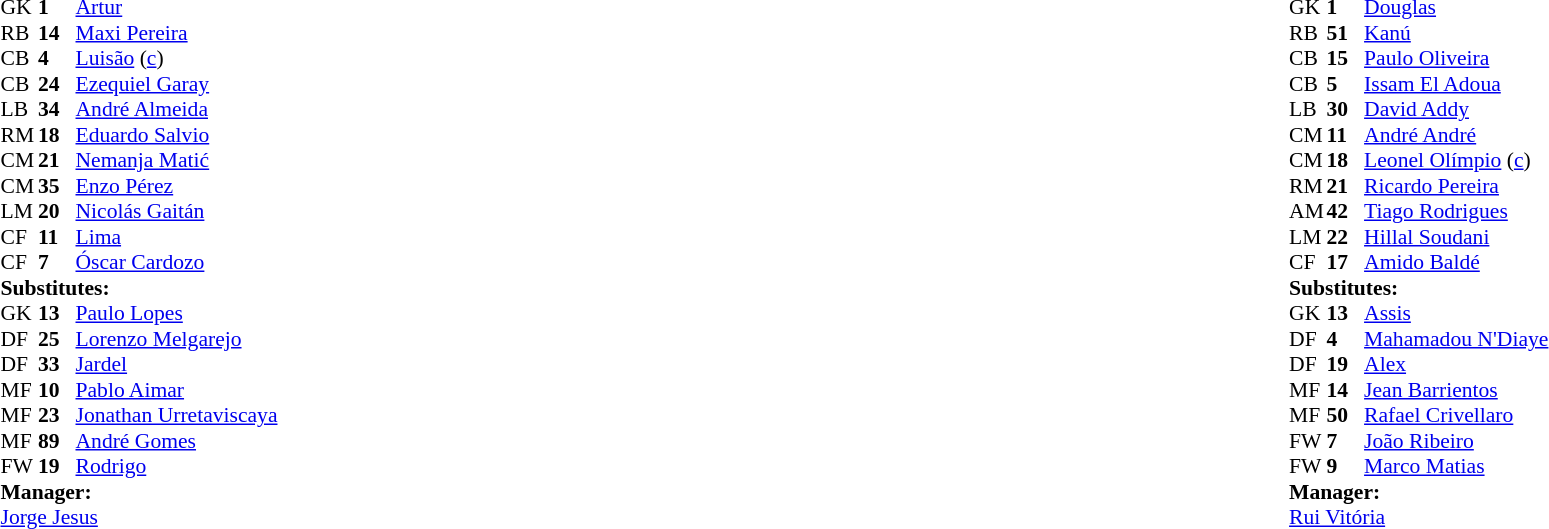<table width="100%">
<tr>
<td valign="top" width="50%"><br><table style="font-size: 90%" cellspacing="0" cellpadding="0">
<tr>
<td colspan="4"></td>
</tr>
<tr>
<th width=25></th>
<th width=25></th>
</tr>
<tr>
<td>GK</td>
<td><strong>1</strong></td>
<td> <a href='#'>Artur</a></td>
</tr>
<tr>
<td>RB</td>
<td><strong>14</strong></td>
<td> <a href='#'>Maxi Pereira</a></td>
</tr>
<tr>
<td>CB</td>
<td><strong>4</strong></td>
<td> <a href='#'>Luisão</a> (<a href='#'>c</a>)</td>
</tr>
<tr>
<td>CB</td>
<td><strong>24</strong></td>
<td> <a href='#'>Ezequiel Garay</a></td>
</tr>
<tr>
<td>LB</td>
<td><strong>34</strong></td>
<td> <a href='#'>André Almeida</a></td>
</tr>
<tr>
<td>RM</td>
<td><strong>18</strong></td>
<td> <a href='#'>Eduardo Salvio</a></td>
<td></td>
</tr>
<tr>
<td>CM</td>
<td><strong>21</strong></td>
<td> <a href='#'>Nemanja Matić</a></td>
<td></td>
</tr>
<tr>
<td>CM</td>
<td><strong>35</strong></td>
<td> <a href='#'>Enzo Pérez</a></td>
<td></td>
<td></td>
</tr>
<tr>
<td>LM</td>
<td><strong>20</strong></td>
<td> <a href='#'>Nicolás Gaitán</a></td>
<td></td>
<td></td>
</tr>
<tr>
<td>CF</td>
<td><strong>11</strong></td>
<td> <a href='#'>Lima</a></td>
</tr>
<tr>
<td>CF</td>
<td><strong>7</strong></td>
<td> <a href='#'>Óscar Cardozo</a></td>
<td></td>
<td></td>
</tr>
<tr>
<td colspan=3><strong>Substitutes:</strong></td>
</tr>
<tr>
<td>GK</td>
<td><strong>13</strong></td>
<td> <a href='#'>Paulo Lopes</a></td>
</tr>
<tr>
<td>DF</td>
<td><strong>25</strong></td>
<td> <a href='#'>Lorenzo Melgarejo</a></td>
</tr>
<tr>
<td>DF</td>
<td><strong>33</strong></td>
<td> <a href='#'>Jardel</a></td>
</tr>
<tr>
<td>MF</td>
<td><strong>10</strong></td>
<td> <a href='#'>Pablo Aimar</a></td>
<td></td>
<td></td>
</tr>
<tr>
<td>MF</td>
<td><strong>23</strong></td>
<td> <a href='#'>Jonathan Urretaviscaya</a></td>
<td></td>
<td></td>
</tr>
<tr>
<td>MF</td>
<td><strong>89</strong></td>
<td> <a href='#'>André Gomes</a></td>
</tr>
<tr>
<td>FW</td>
<td><strong>19</strong></td>
<td> <a href='#'>Rodrigo</a></td>
<td></td>
<td></td>
</tr>
<tr>
<td colspan=3><strong>Manager:</strong></td>
</tr>
<tr>
<td colspan=4> <a href='#'>Jorge Jesus</a></td>
</tr>
</table>
</td>
<td valign="top"></td>
<td valign="top" width="50%"><br><table style="font-size: 90%" cellspacing="0" cellpadding="0" align=center>
<tr>
<td colspan="4"></td>
</tr>
<tr>
<th width=25></th>
<th width=25></th>
</tr>
<tr>
<td>GK</td>
<td><strong>1</strong></td>
<td> <a href='#'>Douglas</a></td>
</tr>
<tr>
<td>RB</td>
<td><strong>51</strong></td>
<td> <a href='#'>Kanú</a></td>
<td></td>
<td></td>
</tr>
<tr>
<td>CB</td>
<td><strong>15</strong></td>
<td> <a href='#'>Paulo Oliveira</a></td>
</tr>
<tr>
<td>CB</td>
<td><strong>5</strong></td>
<td> <a href='#'>Issam El Adoua</a></td>
</tr>
<tr>
<td>LB</td>
<td><strong>30</strong></td>
<td> <a href='#'>David Addy</a></td>
<td></td>
</tr>
<tr>
<td>CM</td>
<td><strong>11</strong></td>
<td> <a href='#'>André André</a></td>
</tr>
<tr>
<td>CM</td>
<td><strong>18</strong></td>
<td> <a href='#'>Leonel Olímpio</a> (<a href='#'>c</a>)</td>
<td></td>
<td></td>
</tr>
<tr>
<td>RM</td>
<td><strong>21</strong></td>
<td> <a href='#'>Ricardo Pereira</a></td>
</tr>
<tr>
<td>AM</td>
<td><strong>42</strong></td>
<td> <a href='#'>Tiago Rodrigues</a></td>
</tr>
<tr>
<td>LM</td>
<td><strong>22</strong></td>
<td> <a href='#'>Hillal Soudani</a></td>
</tr>
<tr>
<td>CF</td>
<td><strong>17</strong></td>
<td> <a href='#'>Amido Baldé</a></td>
<td></td>
<td></td>
</tr>
<tr>
<td colspan=3><strong>Substitutes:</strong></td>
</tr>
<tr>
<td>GK</td>
<td><strong>13</strong></td>
<td> <a href='#'>Assis</a></td>
</tr>
<tr>
<td>DF</td>
<td><strong>4</strong></td>
<td> <a href='#'>Mahamadou N'Diaye</a></td>
<td></td>
<td></td>
</tr>
<tr>
<td>DF</td>
<td><strong>19</strong></td>
<td> <a href='#'>Alex</a></td>
</tr>
<tr>
<td>MF</td>
<td><strong>14</strong></td>
<td> <a href='#'>Jean Barrientos</a></td>
</tr>
<tr>
<td>MF</td>
<td><strong>50</strong></td>
<td> <a href='#'>Rafael Crivellaro</a></td>
</tr>
<tr>
<td>FW</td>
<td><strong>7</strong></td>
<td> <a href='#'>João Ribeiro</a></td>
<td></td>
<td></td>
</tr>
<tr>
<td>FW</td>
<td><strong>9</strong></td>
<td> <a href='#'>Marco Matias</a></td>
<td></td>
<td></td>
</tr>
<tr>
<td colspan=3><strong>Manager:</strong></td>
</tr>
<tr>
<td colspan=4> <a href='#'>Rui Vitória</a></td>
</tr>
</table>
</td>
</tr>
</table>
